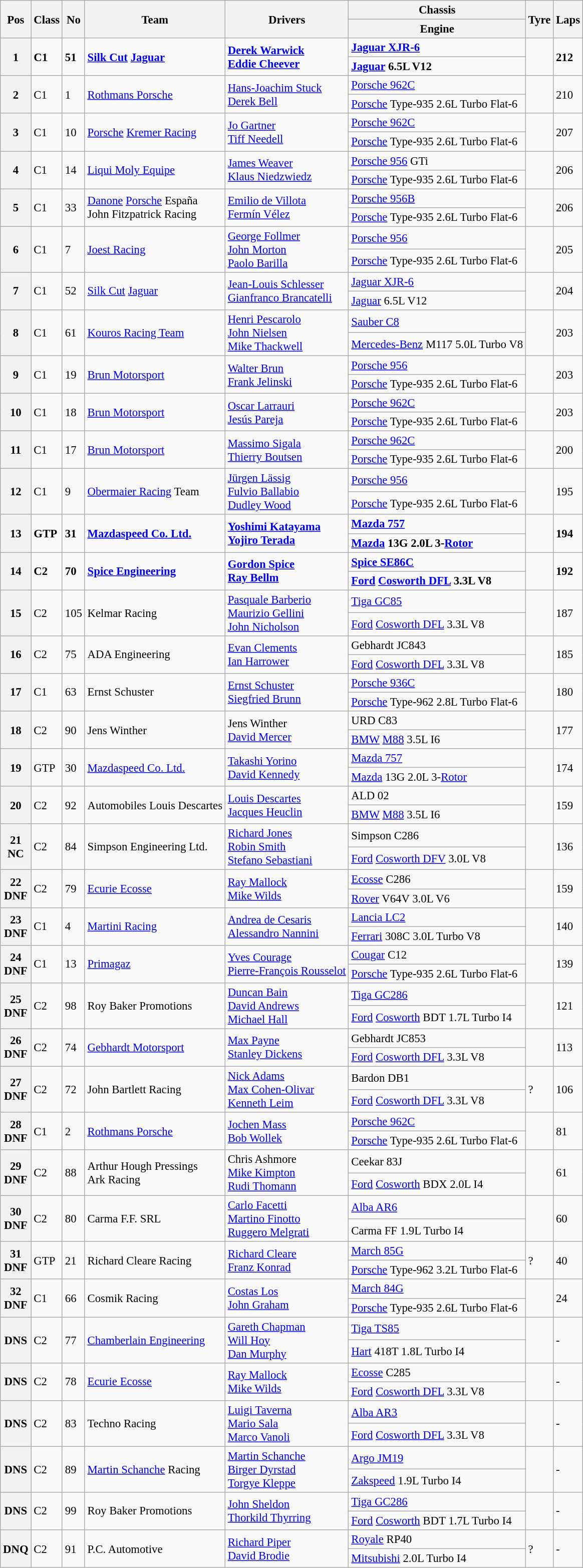<table class="wikitable" style="font-size: 95%;">
<tr>
<th rowspan=2>Pos</th>
<th rowspan=2>Class</th>
<th rowspan=2>No</th>
<th rowspan=2>Team</th>
<th rowspan=2>Drivers</th>
<th>Chassis</th>
<th rowspan=2>Tyre</th>
<th rowspan=2>Laps</th>
</tr>
<tr>
<th>Engine</th>
</tr>
<tr style="font-weight:bold">
<th rowspan=2>1</th>
<td rowspan=2>C1</td>
<td rowspan=2>51</td>
<td rowspan=2> <a href='#'>Silk Cut</a> <a href='#'>Jaguar</a></td>
<td rowspan=2> <a href='#'>Derek Warwick</a><br> <a href='#'>Eddie Cheever</a></td>
<td><a href='#'>Jaguar XJR-6</a></td>
<td rowspan=2></td>
<td rowspan=2>212</td>
</tr>
<tr style="font-weight:bold">
<td><a href='#'>Jaguar</a> 6.5L V12</td>
</tr>
<tr>
<th rowspan=2>2</th>
<td rowspan=2>C1</td>
<td rowspan=2>1</td>
<td rowspan=2> <a href='#'>Rothmans Porsche</a></td>
<td rowspan=2> <a href='#'>Hans-Joachim Stuck</a><br> <a href='#'>Derek Bell</a></td>
<td><a href='#'>Porsche 962C</a></td>
<td rowspan=2></td>
<td rowspan=2>210</td>
</tr>
<tr>
<td><a href='#'>Porsche</a> Type-935 2.6L Turbo Flat-6</td>
</tr>
<tr>
<th rowspan=2>3</th>
<td rowspan=2>C1</td>
<td rowspan=2>10</td>
<td rowspan=2> <a href='#'>Porsche</a> <a href='#'>Kremer Racing</a></td>
<td rowspan=2> <a href='#'>Jo Gartner</a><br> <a href='#'>Tiff Needell</a></td>
<td><a href='#'>Porsche 962C</a></td>
<td rowspan=2></td>
<td rowspan=2>207</td>
</tr>
<tr>
<td><a href='#'>Porsche</a> Type-935 2.6L Turbo Flat-6</td>
</tr>
<tr>
<th rowspan=2>4</th>
<td rowspan=2>C1</td>
<td rowspan=2>14</td>
<td rowspan=2> <a href='#'>Liqui Moly Equipe</a></td>
<td rowspan=2> <a href='#'>James Weaver</a><br> <a href='#'>Klaus Niedzwiedz</a></td>
<td><a href='#'>Porsche 956</a> GTi</td>
<td rowspan=2></td>
<td rowspan=2>206</td>
</tr>
<tr>
<td><a href='#'>Porsche</a> Type-935 2.6L Turbo Flat-6</td>
</tr>
<tr>
<th rowspan=2>5</th>
<td rowspan=2>C1</td>
<td rowspan=2>33</td>
<td rowspan=2> <a href='#'>Danone</a> <a href='#'>Porsche</a> España<br> John Fitzpatrick Racing</td>
<td rowspan=2> <a href='#'>Emilio de Villota</a><br> <a href='#'>Fermín Vélez</a></td>
<td><a href='#'>Porsche 956B</a></td>
<td rowspan=2></td>
<td rowspan=2>206</td>
</tr>
<tr>
<td><a href='#'>Porsche</a> Type-935 2.6L Turbo Flat-6</td>
</tr>
<tr>
<th rowspan=2>6</th>
<td rowspan=2>C1</td>
<td rowspan=2>7</td>
<td rowspan=2> <a href='#'>Joest Racing</a></td>
<td rowspan=2> <a href='#'>George Follmer</a><br> <a href='#'>John Morton</a><br> <a href='#'>Paolo Barilla</a></td>
<td><a href='#'>Porsche 956</a></td>
<td rowspan=2></td>
<td rowspan=2>205</td>
</tr>
<tr>
<td><a href='#'>Porsche</a> Type-935 2.6L Turbo Flat-6</td>
</tr>
<tr>
<th rowspan=2>7</th>
<td rowspan=2>C1</td>
<td rowspan=2>52</td>
<td rowspan=2> <a href='#'>Silk Cut</a> <a href='#'>Jaguar</a></td>
<td rowspan=2> <a href='#'>Jean-Louis Schlesser</a><br> <a href='#'>Gianfranco Brancatelli</a></td>
<td><a href='#'>Jaguar XJR-6</a></td>
<td rowspan=2></td>
<td rowspan=2>204</td>
</tr>
<tr>
<td><a href='#'>Jaguar</a> 6.5L V12</td>
</tr>
<tr>
<th rowspan=2>8</th>
<td rowspan=2>C1</td>
<td rowspan=2>61</td>
<td rowspan=2> <a href='#'>Kouros Racing Team</a></td>
<td rowspan=2> <a href='#'>Henri Pescarolo</a><br> <a href='#'>John Nielsen</a><br> <a href='#'>Mike Thackwell</a></td>
<td><a href='#'>Sauber C8</a></td>
<td rowspan=2></td>
<td rowspan=2>203</td>
</tr>
<tr>
<td><a href='#'>Mercedes-Benz</a> M117 5.0L Turbo V8</td>
</tr>
<tr>
<th rowspan=2>9</th>
<td rowspan=2>C1</td>
<td rowspan=2>19</td>
<td rowspan=2> <a href='#'>Brun Motorsport</a></td>
<td rowspan=2> <a href='#'>Walter Brun</a><br> <a href='#'>Frank Jelinski</a></td>
<td><a href='#'>Porsche 956</a></td>
<td rowspan=2></td>
<td rowspan=2>203</td>
</tr>
<tr>
<td><a href='#'>Porsche</a> Type-935 2.6L Turbo Flat-6</td>
</tr>
<tr>
<th rowspan=2>10</th>
<td rowspan=2>C1</td>
<td rowspan=2>18</td>
<td rowspan=2> <a href='#'>Brun Motorsport</a></td>
<td rowspan=2> <a href='#'>Oscar Larrauri</a><br> <a href='#'>Jesús Pareja</a></td>
<td><a href='#'>Porsche 962C</a></td>
<td rowspan=2></td>
<td rowspan=2>203</td>
</tr>
<tr>
<td><a href='#'>Porsche</a> Type-935 2.6L Turbo Flat-6</td>
</tr>
<tr>
<th rowspan=2>11</th>
<td rowspan=2>C1</td>
<td rowspan=2>17</td>
<td rowspan=2> <a href='#'>Brun Motorsport</a></td>
<td rowspan=2> <a href='#'>Massimo Sigala</a><br> <a href='#'>Thierry Boutsen</a></td>
<td><a href='#'>Porsche 962C</a></td>
<td rowspan=2></td>
<td rowspan=2>200</td>
</tr>
<tr>
<td><a href='#'>Porsche</a> Type-935 2.6L Turbo Flat-6</td>
</tr>
<tr>
<th rowspan=2>12</th>
<td rowspan=2>C1</td>
<td rowspan=2>9</td>
<td rowspan=2> <a href='#'>Obermaier Racing</a> Team</td>
<td rowspan=2> <a href='#'>Jürgen Lässig</a><br> <a href='#'>Fulvio Ballabio</a><br> <a href='#'>Dudley Wood</a></td>
<td><a href='#'>Porsche 956</a></td>
<td rowspan=2></td>
<td rowspan=2>195</td>
</tr>
<tr>
<td><a href='#'>Porsche</a> Type-935 2.6L Turbo Flat-6</td>
</tr>
<tr style="font-weight:bold">
<th rowspan=2>13</th>
<td rowspan=2>GTP</td>
<td rowspan=2>31</td>
<td rowspan=2> <a href='#'>Mazdaspeed Co. Ltd.</a></td>
<td rowspan=2> <a href='#'>Yoshimi Katayama</a><br> <a href='#'>Yojiro Terada</a></td>
<td><a href='#'>Mazda 757</a></td>
<td rowspan=2></td>
<td rowspan=2>194</td>
</tr>
<tr style="font-weight:bold">
<td><a href='#'>Mazda</a> 13G 2.0L 3-<a href='#'>Rotor</a></td>
</tr>
<tr style="font-weight:bold">
<th rowspan=2>14</th>
<td rowspan=2>C2</td>
<td rowspan=2>70</td>
<td rowspan=2> <a href='#'>Spice Engineering</a></td>
<td rowspan=2> <a href='#'>Gordon Spice</a><br> <a href='#'>Ray Bellm</a></td>
<td><a href='#'>Spice SE86C</a></td>
<td rowspan=2></td>
<td rowspan=2>192</td>
</tr>
<tr style="font-weight:bold">
<td><a href='#'>Ford</a> <a href='#'>Cosworth DFL</a> 3.3L V8</td>
</tr>
<tr>
<th rowspan=2>15</th>
<td rowspan=2>C2</td>
<td rowspan=2>105</td>
<td rowspan=2> Kelmar Racing</td>
<td rowspan=2> <a href='#'>Pasquale Barberio</a><br> <a href='#'>Maurizio Gellini</a><br> <a href='#'>John Nicholson</a></td>
<td><a href='#'>Tiga GC85</a></td>
<td rowspan=2></td>
<td rowspan=2>187</td>
</tr>
<tr>
<td><a href='#'>Ford</a> <a href='#'>Cosworth DFL</a> 3.3L V8</td>
</tr>
<tr>
<th rowspan=2>16</th>
<td rowspan=2>C2</td>
<td rowspan=2>75</td>
<td rowspan=2> ADA Engineering</td>
<td rowspan=2> <a href='#'>Evan Clements</a><br> <a href='#'>Ian Harrower</a></td>
<td>Gebhardt JC843</td>
<td rowspan=2></td>
<td rowspan=2>185</td>
</tr>
<tr>
<td><a href='#'>Ford</a> <a href='#'>Cosworth DFL</a> 3.3L V8</td>
</tr>
<tr>
<th rowspan=2>17</th>
<td rowspan=2>C1</td>
<td rowspan=2>63</td>
<td rowspan=2> Ernst Schuster</td>
<td rowspan=2> <a href='#'>Ernst Schuster</a><br> <a href='#'>Siegfried Brunn</a></td>
<td><a href='#'>Porsche 936C</a></td>
<td rowspan=2></td>
<td rowspan=2>180</td>
</tr>
<tr>
<td><a href='#'>Porsche</a> Type-962 2.8L Turbo Flat-6</td>
</tr>
<tr>
<th rowspan=2>18</th>
<td rowspan=2>C2</td>
<td rowspan=2>90</td>
<td rowspan=2> Jens Winther</td>
<td rowspan=2> Jens Winther<br> <a href='#'>David Mercer</a></td>
<td>URD C83</td>
<td rowspan=2></td>
<td rowspan=2>177</td>
</tr>
<tr>
<td><a href='#'>BMW</a> <a href='#'>M88</a> 3.5L I6</td>
</tr>
<tr>
<th rowspan=2>19</th>
<td rowspan=2>GTP</td>
<td rowspan=2>30</td>
<td rowspan=2> <a href='#'>Mazdaspeed Co. Ltd.</a></td>
<td rowspan=2> <a href='#'>Takashi Yorino</a><br> <a href='#'>David Kennedy</a></td>
<td><a href='#'>Mazda 757</a></td>
<td rowspan=2></td>
<td rowspan=2>174</td>
</tr>
<tr>
<td><a href='#'>Mazda</a> 13G 2.0L 3-<a href='#'>Rotor</a></td>
</tr>
<tr>
<th rowspan=2>20</th>
<td rowspan=2>C2</td>
<td rowspan=2>92</td>
<td rowspan=2> Automobiles Louis Descartes</td>
<td rowspan=2> <a href='#'>Louis Descartes</a><br> <a href='#'>Jacques Heuclin</a></td>
<td>ALD 02</td>
<td rowspan=2></td>
<td rowspan=2>159</td>
</tr>
<tr>
<td><a href='#'>BMW</a> <a href='#'>M88</a> 3.5L I6</td>
</tr>
<tr>
<th rowspan=2>21<br>NC</th>
<td rowspan=2>C2</td>
<td rowspan=2>84</td>
<td rowspan=2> Simpson Engineering Ltd.</td>
<td rowspan=2> <a href='#'>Richard Jones</a><br> <a href='#'>Robin Smith</a><br> <a href='#'>Stefano Sebastiani</a></td>
<td>Simpson C286</td>
<td rowspan=2></td>
<td rowspan=2>136</td>
</tr>
<tr>
<td><a href='#'>Ford</a> <a href='#'>Cosworth DFV</a> 3.0L V8</td>
</tr>
<tr>
<th rowspan=2>22<br>DNF</th>
<td rowspan=2>C2</td>
<td rowspan=2>79</td>
<td rowspan=2> <a href='#'>Ecurie Ecosse</a></td>
<td rowspan=2> <a href='#'>Ray Mallock</a><br> <a href='#'>Mike Wilds</a></td>
<td><a href='#'>Ecosse</a> C286</td>
<td rowspan=2></td>
<td rowspan=2>159</td>
</tr>
<tr>
<td><a href='#'>Rover</a> V64V 3.0L V6</td>
</tr>
<tr>
<th rowspan=2>23<br>DNF</th>
<td rowspan=2>C1</td>
<td rowspan=2>4</td>
<td rowspan=2> <a href='#'>Martini Racing</a></td>
<td rowspan=2> <a href='#'>Andrea de Cesaris</a><br> <a href='#'>Alessandro Nannini</a></td>
<td><a href='#'>Lancia LC2</a></td>
<td rowspan=2></td>
<td rowspan=2>140</td>
</tr>
<tr>
<td><a href='#'>Ferrari</a> 308C 3.0L Turbo V8</td>
</tr>
<tr>
<th rowspan=2>24<br>DNF</th>
<td rowspan=2>C1</td>
<td rowspan=2>13</td>
<td rowspan=2> <a href='#'>Primagaz</a></td>
<td rowspan=2> <a href='#'>Yves Courage</a><br> <a href='#'>Pierre-François Rousselot</a></td>
<td><a href='#'>Cougar</a> C12</td>
<td rowspan=2></td>
<td rowspan=2>139</td>
</tr>
<tr>
<td><a href='#'>Porsche</a> Type-935 2.6L Turbo Flat-6</td>
</tr>
<tr>
<th rowspan=2>25<br>DNF</th>
<td rowspan=2>C2</td>
<td rowspan=2>98</td>
<td rowspan=2> Roy Baker Promotions</td>
<td rowspan=2> <a href='#'>Duncan Bain</a><br> <a href='#'>David Andrews</a><br> <a href='#'>Michael Hall</a></td>
<td><a href='#'>Tiga GC286</a></td>
<td rowspan=2></td>
<td rowspan=2>121</td>
</tr>
<tr>
<td><a href='#'>Ford</a> <a href='#'>Cosworth</a> BDT 1.7L Turbo I4</td>
</tr>
<tr>
<th rowspan=2>26<br>DNF</th>
<td rowspan=2>C2</td>
<td rowspan=2>74</td>
<td rowspan=2> <a href='#'>Gebhardt Motorsport</a></td>
<td rowspan=2> <a href='#'>Max Payne</a><br> <a href='#'>Stanley Dickens</a></td>
<td>Gebhardt JC853</td>
<td rowspan=2></td>
<td rowspan=2>113</td>
</tr>
<tr>
<td><a href='#'>Ford</a> <a href='#'>Cosworth DFL</a> 3.3L V8</td>
</tr>
<tr>
<th rowspan=2>27<br>DNF</th>
<td rowspan=2>C2</td>
<td rowspan=2>72</td>
<td rowspan=2> John Bartlett Racing</td>
<td rowspan=2> <a href='#'>Nick Adams</a><br> <a href='#'>Max Cohen-Olivar</a><br> <a href='#'>Kenneth Leim</a></td>
<td>Bardon DB1</td>
<td rowspan=2>?</td>
<td rowspan=2>106</td>
</tr>
<tr>
<td><a href='#'>Ford</a> <a href='#'>Cosworth DFL</a> 3.3L V8</td>
</tr>
<tr>
<th rowspan=2>28<br>DNF</th>
<td rowspan=2>C1</td>
<td rowspan=2>2</td>
<td rowspan=2> <a href='#'>Rothmans Porsche</a></td>
<td rowspan=2> <a href='#'>Jochen Mass</a><br> <a href='#'>Bob Wollek</a></td>
<td><a href='#'>Porsche 962C</a></td>
<td rowspan=2></td>
<td rowspan=2>81</td>
</tr>
<tr>
<td><a href='#'>Porsche</a> Type-935 2.6L Turbo Flat-6</td>
</tr>
<tr>
<th rowspan=2>29<br>DNF</th>
<td rowspan=2>C2</td>
<td rowspan=2>88</td>
<td rowspan=2> Arthur Hough Pressings<br> Ark Racing</td>
<td rowspan=2> Chris Ashmore<br> <a href='#'>Mike Kimpton</a><br> <a href='#'>Rudi Thomann</a></td>
<td>Ceekar 83J</td>
<td rowspan=2></td>
<td rowspan=2>61</td>
</tr>
<tr>
<td><a href='#'>Ford</a> <a href='#'>Cosworth</a> BDX 2.0L I4</td>
</tr>
<tr>
<th rowspan=2>30<br>DNF</th>
<td rowspan=2>C2</td>
<td rowspan=2>80</td>
<td rowspan=2> Carma F.F. SRL</td>
<td rowspan=2> <a href='#'>Carlo Facetti</a><br> <a href='#'>Martino Finotto</a><br> <a href='#'>Ruggero Melgrati</a></td>
<td><a href='#'>Alba AR6</a></td>
<td rowspan=2></td>
<td rowspan=2>60</td>
</tr>
<tr>
<td>Carma FF 1.9L Turbo I4</td>
</tr>
<tr>
<th rowspan=2>31<br>DNF</th>
<td rowspan=2>GTP</td>
<td rowspan=2>21</td>
<td rowspan=2> Richard Cleare Racing</td>
<td rowspan=2> <a href='#'>Richard Cleare</a><br> <a href='#'>Franz Konrad</a></td>
<td><a href='#'>March 85G</a></td>
<td rowspan=2>?</td>
<td rowspan=2>40</td>
</tr>
<tr>
<td><a href='#'>Porsche</a> Type-962 3.2L Turbo Flat-6</td>
</tr>
<tr>
<th rowspan=2>32<br>DNF</th>
<td rowspan=2>C1</td>
<td rowspan=2>66</td>
<td rowspan=2> Cosmik Racing</td>
<td rowspan=2> <a href='#'>Costas Los</a><br> <a href='#'>John Graham</a></td>
<td><a href='#'>March 84G</a></td>
<td rowspan=2></td>
<td rowspan=2>24</td>
</tr>
<tr>
<td><a href='#'>Porsche</a> Type-935 2.6L Turbo Flat-6</td>
</tr>
<tr>
<th rowspan=2>DNS</th>
<td rowspan=2>C2</td>
<td rowspan=2>77</td>
<td rowspan=2> <a href='#'>Chamberlain Engineering</a></td>
<td rowspan=2> <a href='#'>Gareth Chapman</a><br> <a href='#'>Will Hoy</a><br> <a href='#'>Dan Murphy</a></td>
<td><a href='#'>Tiga TS85</a></td>
<td rowspan=2></td>
<td rowspan=2>-</td>
</tr>
<tr>
<td><a href='#'>Hart</a> 418T 1.8L Turbo I4</td>
</tr>
<tr>
<th rowspan=2>DNS</th>
<td rowspan=2>C2</td>
<td rowspan=2>78</td>
<td rowspan=2> <a href='#'>Ecurie Ecosse</a></td>
<td rowspan=2> <a href='#'>Ray Mallock</a><br> <a href='#'>Mike Wilds</a></td>
<td><a href='#'>Ecosse</a> C285</td>
<td rowspan=2></td>
<td rowspan=2>-</td>
</tr>
<tr>
<td><a href='#'>Ford</a> <a href='#'>Cosworth DFL</a> 3.3L V8</td>
</tr>
<tr>
<th rowspan=2>DNS</th>
<td rowspan=2>C2</td>
<td rowspan=2>83</td>
<td rowspan=2> Techno Racing</td>
<td rowspan=2> <a href='#'>Luigi Taverna</a><br> <a href='#'>Mario Sala</a><br> <a href='#'>Marco Vanoli</a></td>
<td><a href='#'>Alba AR3</a></td>
<td rowspan=2></td>
<td rowspan=2>-</td>
</tr>
<tr>
<td><a href='#'>Ford</a> <a href='#'>Cosworth DFL</a> 3.3L V8</td>
</tr>
<tr>
<th rowspan=2>DNS</th>
<td rowspan=2>C2</td>
<td rowspan=2>89</td>
<td rowspan=2> <a href='#'>Martin Schanche</a> Racing</td>
<td rowspan=2> <a href='#'>Martin Schanche</a><br> <a href='#'>Birger Dyrstad</a><br> <a href='#'>Torgye Kleppe</a></td>
<td><a href='#'>Argo JM19</a></td>
<td rowspan=2></td>
<td rowspan=2>-</td>
</tr>
<tr>
<td><a href='#'>Zakspeed</a> 1.9L Turbo I4</td>
</tr>
<tr>
<th rowspan=2>DNS</th>
<td rowspan=2>C2</td>
<td rowspan=2>99</td>
<td rowspan=2> Roy Baker Promotions</td>
<td rowspan=2> <a href='#'>John Sheldon</a><br> <a href='#'>Thorkild Thyrring</a></td>
<td><a href='#'>Tiga GC286</a></td>
<td rowspan=2></td>
<td rowspan=2>-</td>
</tr>
<tr>
<td><a href='#'>Ford</a> <a href='#'>Cosworth</a> BDT 1.7L Turbo I4</td>
</tr>
<tr>
<th rowspan=2>DNQ</th>
<td rowspan=2>C2</td>
<td rowspan=2>91</td>
<td rowspan=2> P.C. Automotive</td>
<td rowspan=2> <a href='#'>Richard Piper</a><br> <a href='#'>David Brodie</a></td>
<td><a href='#'>Royale</a> RP40</td>
<td rowspan=2>?</td>
<td rowspan=2>-</td>
</tr>
<tr>
<td><a href='#'>Mitsubishi</a> 2.0L Turbo I4</td>
</tr>
</table>
